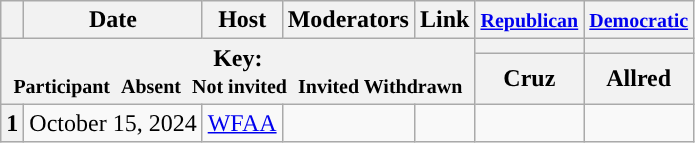<table class="wikitable" style="text-align:center;">
<tr>
<th scope="col"></th>
<th scope="col">Date</th>
<th scope="col">Host</th>
<th scope="col">Moderators</th>
<th scope="col">Link</th>
<th scope="col"><small><a href='#'>Republican</a></small></th>
<th scope="col"><small><a href='#'>Democratic</a></small></th>
</tr>
<tr>
<th colspan="5" rowspan="2">Key:<br> <small>Participant </small>  <small>Absent </small>  <small>Not invited </small>  <small>Invited  Withdrawn</small></th>
<th scope="col" style="background:"></th>
<th scope="col" style="background:"></th>
</tr>
<tr>
<th scope="col">Cruz</th>
<th scope="col">Allred</th>
</tr>
<tr>
<th>1</th>
<td style="white-space:nowrap;">October 15, 2024</td>
<td style="white-space:nowrap;"><a href='#'>WFAA</a></td>
<td style="white-space:nowrap;"></td>
<td style="white-space:nowrap;"></td>
<td></td>
<td></td>
</tr>
</table>
